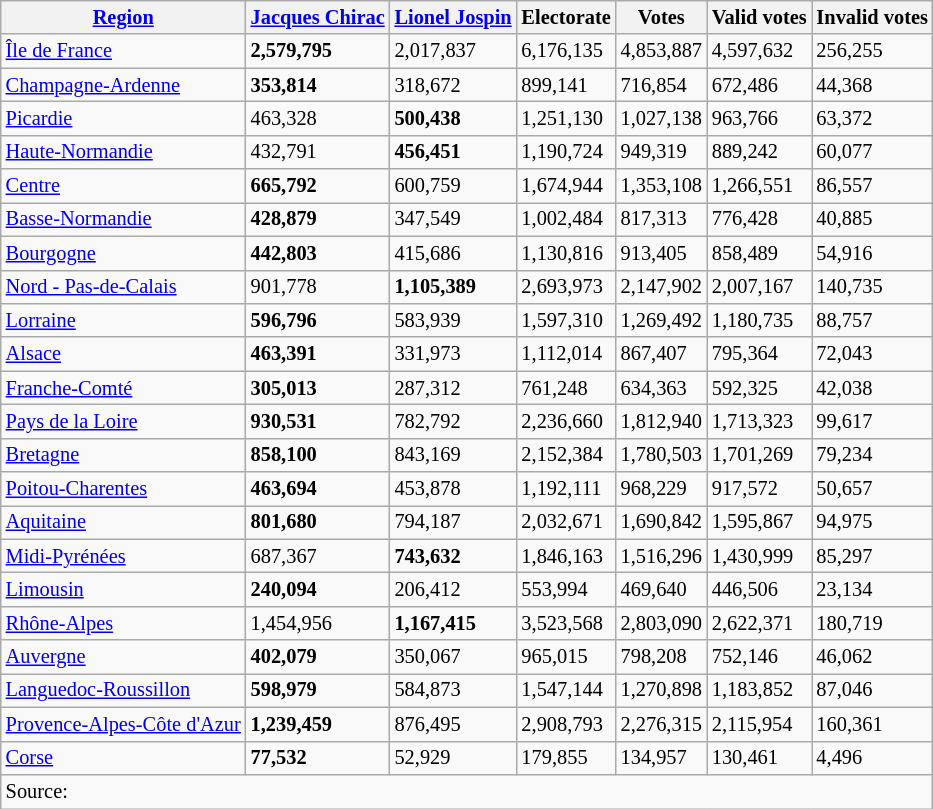<table class="wikitable sortable collapsible collapsed"  style="font-size:85%;">
<tr>
<th align=left><a href='#'>Region</a></th>
<th align=left><a href='#'>Jacques Chirac</a></th>
<th align=left><a href='#'>Lionel Jospin</a></th>
<th align=left>Electorate</th>
<th align=left>Votes</th>
<th align=left>Valid votes</th>
<th align=left>Invalid votes</th>
</tr>
<tr>
<td><a href='#'>Île de France</a></td>
<td><strong>2,579,795</strong></td>
<td>2,017,837</td>
<td>6,176,135</td>
<td>4,853,887</td>
<td>4,597,632</td>
<td>256,255</td>
</tr>
<tr>
<td><a href='#'>Champagne-Ardenne</a></td>
<td><strong>353,814</strong></td>
<td>318,672</td>
<td>899,141</td>
<td>716,854</td>
<td>672,486</td>
<td>44,368</td>
</tr>
<tr>
<td><a href='#'>Picardie</a></td>
<td>463,328</td>
<td><strong>500,438</strong></td>
<td>1,251,130</td>
<td>1,027,138</td>
<td>963,766</td>
<td>63,372</td>
</tr>
<tr>
<td><a href='#'>Haute-Normandie</a></td>
<td>432,791</td>
<td><strong>456,451</strong></td>
<td>1,190,724</td>
<td>949,319</td>
<td>889,242</td>
<td>60,077</td>
</tr>
<tr>
<td><a href='#'>Centre</a></td>
<td><strong>665,792</strong></td>
<td>600,759</td>
<td>1,674,944</td>
<td>1,353,108</td>
<td>1,266,551</td>
<td>86,557</td>
</tr>
<tr>
<td><a href='#'>Basse-Normandie</a></td>
<td><strong>428,879</strong></td>
<td>347,549</td>
<td>1,002,484</td>
<td>817,313</td>
<td>776,428</td>
<td>40,885</td>
</tr>
<tr>
<td><a href='#'>Bourgogne</a></td>
<td><strong>442,803</strong></td>
<td>415,686</td>
<td>1,130,816</td>
<td>913,405</td>
<td>858,489</td>
<td>54,916</td>
</tr>
<tr>
<td><a href='#'>Nord - Pas-de-Calais</a></td>
<td>901,778</td>
<td><strong>1,105,389</strong></td>
<td>2,693,973</td>
<td>2,147,902</td>
<td>2,007,167</td>
<td>140,735</td>
</tr>
<tr>
<td><a href='#'>Lorraine</a></td>
<td><strong>596,796</strong></td>
<td>583,939</td>
<td>1,597,310</td>
<td>1,269,492</td>
<td>1,180,735</td>
<td>88,757</td>
</tr>
<tr>
<td><a href='#'>Alsace</a></td>
<td><strong>463,391</strong></td>
<td>331,973</td>
<td>1,112,014</td>
<td>867,407</td>
<td>795,364</td>
<td>72,043</td>
</tr>
<tr>
<td><a href='#'>Franche-Comté</a></td>
<td><strong>305,013</strong></td>
<td>287,312</td>
<td>761,248</td>
<td>634,363</td>
<td>592,325</td>
<td>42,038</td>
</tr>
<tr>
<td><a href='#'>Pays de la Loire</a></td>
<td><strong>930,531</strong></td>
<td>782,792</td>
<td>2,236,660</td>
<td>1,812,940</td>
<td>1,713,323</td>
<td>99,617</td>
</tr>
<tr>
<td><a href='#'>Bretagne</a></td>
<td><strong>858,100</strong></td>
<td>843,169</td>
<td>2,152,384</td>
<td>1,780,503</td>
<td>1,701,269</td>
<td>79,234</td>
</tr>
<tr>
<td><a href='#'>Poitou-Charentes</a></td>
<td><strong>463,694</strong></td>
<td>453,878</td>
<td>1,192,111</td>
<td>968,229</td>
<td>917,572</td>
<td>50,657</td>
</tr>
<tr>
<td><a href='#'>Aquitaine</a></td>
<td><strong>801,680</strong></td>
<td>794,187</td>
<td>2,032,671</td>
<td>1,690,842</td>
<td>1,595,867</td>
<td>94,975</td>
</tr>
<tr>
<td><a href='#'>Midi-Pyrénées</a></td>
<td>687,367</td>
<td><strong>743,632</strong></td>
<td>1,846,163</td>
<td>1,516,296</td>
<td>1,430,999</td>
<td>85,297</td>
</tr>
<tr>
<td><a href='#'>Limousin</a></td>
<td><strong>240,094</strong></td>
<td>206,412</td>
<td>553,994</td>
<td>469,640</td>
<td>446,506</td>
<td>23,134</td>
</tr>
<tr>
<td><a href='#'>Rhône-Alpes</a></td>
<td>1,454,956</td>
<td><strong>1,167,415</strong></td>
<td>3,523,568</td>
<td>2,803,090</td>
<td>2,622,371</td>
<td>180,719</td>
</tr>
<tr>
<td><a href='#'>Auvergne</a></td>
<td><strong>402,079</strong></td>
<td>350,067</td>
<td>965,015</td>
<td>798,208</td>
<td>752,146</td>
<td>46,062</td>
</tr>
<tr>
<td><a href='#'>Languedoc-Roussillon</a></td>
<td><strong>598,979</strong></td>
<td>584,873</td>
<td>1,547,144</td>
<td>1,270,898</td>
<td>1,183,852</td>
<td>87,046</td>
</tr>
<tr>
<td><a href='#'>Provence-Alpes-Côte d'Azur</a></td>
<td><strong>1,239,459</strong></td>
<td>876,495</td>
<td>2,908,793</td>
<td>2,276,315</td>
<td>2,115,954</td>
<td>160,361</td>
</tr>
<tr>
<td><a href='#'>Corse</a></td>
<td><strong>77,532</strong></td>
<td>52,929</td>
<td>179,855</td>
<td>134,957</td>
<td>130,461</td>
<td>4,496</td>
</tr>
<tr>
<td colspan=9 style="text-align:left;">Source:  </td>
</tr>
</table>
